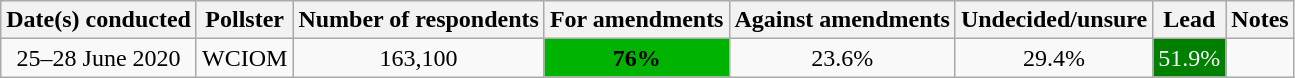<table class=wikitable style="text-align:center">
<tr>
<th>Date(s) conducted</th>
<th>Pollster</th>
<th>Number of respondents</th>
<th>For amendments</th>
<th>Against amendments</th>
<th>Undecided/unsure</th>
<th>Lead</th>
<th>Notes</th>
</tr>
<tr>
<td>25–28 June 2020</td>
<td>WCIOM</td>
<td>163,100</td>
<td style="background:#00b300;"><strong>76%</strong></td>
<td>23.6%</td>
<td>29.4%</td>
<td style="background:green; color:white;">51.9%</td>
<td></td>
</tr>
</table>
